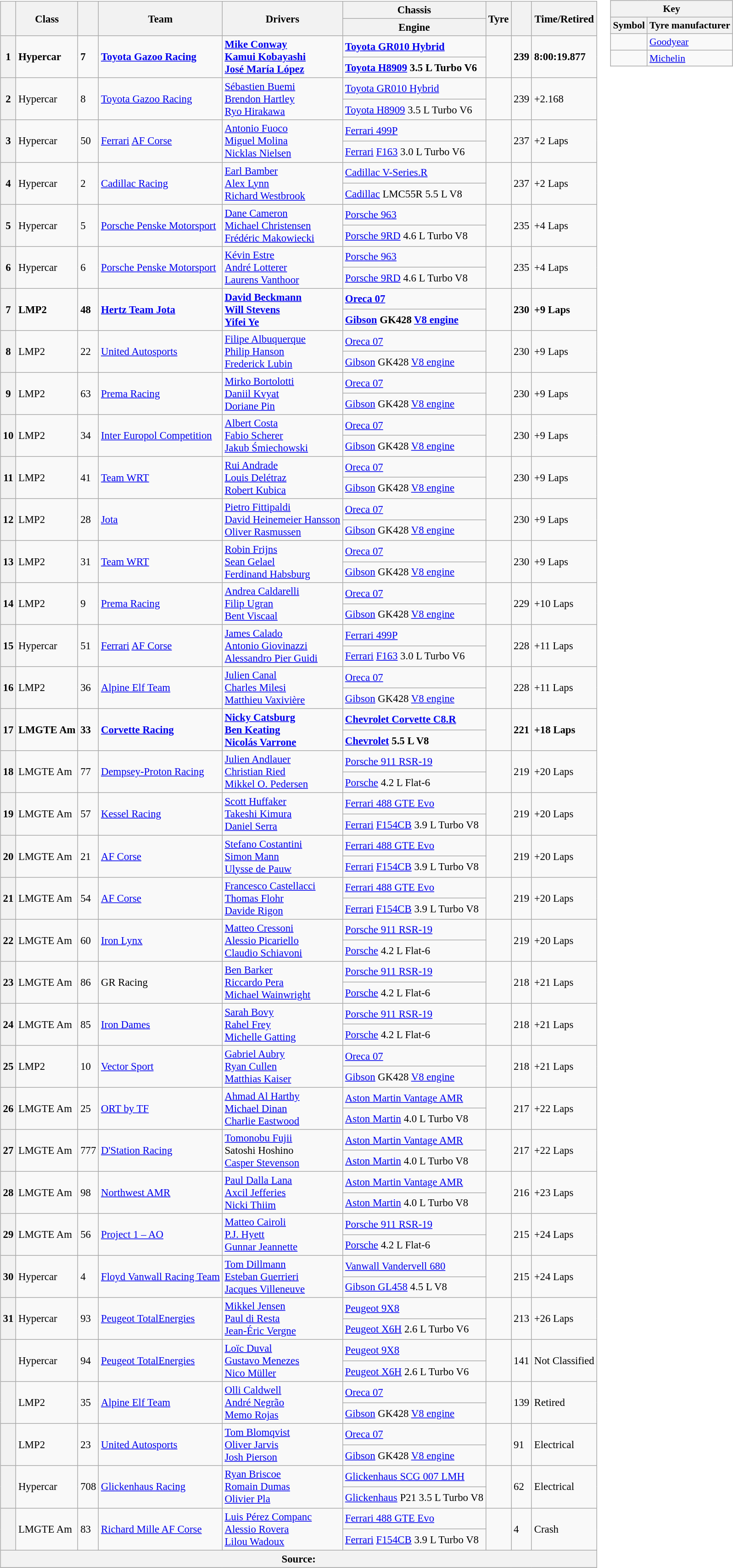<table>
<tr valign="top">
<td><br><table class="wikitable" style="font-size:95%;">
<tr>
<th rowspan=2></th>
<th rowspan=2>Class</th>
<th rowspan=2></th>
<th rowspan=2>Team</th>
<th rowspan=2>Drivers</th>
<th>Chassis</th>
<th rowspan=2>Tyre</th>
<th rowspan=2></th>
<th rowspan=2>Time/Retired</th>
</tr>
<tr>
<th>Engine</th>
</tr>
<tr style="font-weight:bold;">
<th rowspan=2>1</th>
<td rowspan=2>Hypercar</td>
<td rowspan=2>7</td>
<td rowspan=2> <a href='#'>Toyota Gazoo Racing</a></td>
<td rowspan=2> <a href='#'>Mike Conway</a><br> <a href='#'>Kamui Kobayashi</a><br> <a href='#'>José María López</a></td>
<td><a href='#'>Toyota GR010 Hybrid</a></td>
<td rowspan=2></td>
<td rowspan=2>239</td>
<td rowspan=2>8:00:19.877</td>
</tr>
<tr style="font-weight:bold;">
<td><a href='#'>Toyota H8909</a> 3.5 L Turbo V6</td>
</tr>
<tr>
<th rowspan=2>2</th>
<td rowspan=2>Hypercar</td>
<td rowspan=2>8</td>
<td rowspan=2> <a href='#'>Toyota Gazoo Racing</a></td>
<td rowspan=2> <a href='#'>Sébastien Buemi</a><br> <a href='#'>Brendon Hartley</a><br> <a href='#'>Ryo Hirakawa</a></td>
<td><a href='#'>Toyota GR010 Hybrid</a></td>
<td rowspan=2></td>
<td rowspan=2>239</td>
<td rowspan=2>+2.168</td>
</tr>
<tr>
<td><a href='#'>Toyota H8909</a> 3.5 L Turbo V6</td>
</tr>
<tr>
<th rowspan=2>3</th>
<td rowspan=2>Hypercar</td>
<td rowspan=2>50</td>
<td rowspan=2> <a href='#'>Ferrari</a> <a href='#'>AF Corse</a></td>
<td rowspan=2> <a href='#'>Antonio Fuoco</a><br> <a href='#'>Miguel Molina</a><br> <a href='#'>Nicklas Nielsen</a></td>
<td><a href='#'>Ferrari 499P</a></td>
<td rowspan=2></td>
<td rowspan=2>237</td>
<td rowspan=2>+2 Laps</td>
</tr>
<tr>
<td><a href='#'>Ferrari</a> <a href='#'>F163</a> 3.0 L Turbo V6</td>
</tr>
<tr>
<th rowspan=2>4</th>
<td rowspan=2>Hypercar</td>
<td rowspan=2>2</td>
<td rowspan=2> <a href='#'>Cadillac Racing</a></td>
<td rowspan=2> <a href='#'>Earl Bamber</a><br> <a href='#'>Alex Lynn</a><br> <a href='#'>Richard Westbrook</a></td>
<td><a href='#'>Cadillac V-Series.R</a></td>
<td rowspan=2></td>
<td rowspan=2>237</td>
<td rowspan=2>+2 Laps</td>
</tr>
<tr>
<td><a href='#'>Cadillac</a> LMC55R 5.5 L V8</td>
</tr>
<tr>
<th rowspan=2>5</th>
<td rowspan=2>Hypercar</td>
<td rowspan=2>5</td>
<td rowspan=2> <a href='#'>Porsche Penske Motorsport</a></td>
<td rowspan=2> <a href='#'>Dane Cameron</a><br> <a href='#'>Michael Christensen</a><br> <a href='#'>Frédéric Makowiecki</a></td>
<td><a href='#'>Porsche 963</a></td>
<td rowspan=2></td>
<td rowspan=2>235</td>
<td rowspan=2>+4 Laps</td>
</tr>
<tr>
<td><a href='#'>Porsche 9RD</a> 4.6 L Turbo V8</td>
</tr>
<tr>
<th rowspan=2>6</th>
<td rowspan=2>Hypercar</td>
<td rowspan=2>6</td>
<td rowspan=2> <a href='#'>Porsche Penske Motorsport</a></td>
<td rowspan=2> <a href='#'>Kévin Estre</a><br> <a href='#'>André Lotterer</a><br> <a href='#'>Laurens Vanthoor</a></td>
<td><a href='#'>Porsche 963</a></td>
<td rowspan=2></td>
<td rowspan=2>235</td>
<td rowspan=2>+4 Laps</td>
</tr>
<tr>
<td><a href='#'>Porsche 9RD</a> 4.6 L Turbo V8</td>
</tr>
<tr style="font-weight:bold">
<th rowspan=2>7</th>
<td rowspan=2>LMP2</td>
<td rowspan=2>48</td>
<td rowspan=2> <a href='#'>Hertz Team Jota</a></td>
<td rowspan=2> <a href='#'>David Beckmann</a><br> <a href='#'>Will Stevens</a><br> <a href='#'>Yifei Ye</a></td>
<td><a href='#'>Oreca 07</a></td>
<td rowspan=2></td>
<td rowspan=2>230</td>
<td rowspan=2>+9 Laps</td>
</tr>
<tr style="font-weight:bold">
<td><a href='#'>Gibson</a> GK428 <a href='#'>V8 engine</a></td>
</tr>
<tr>
<th rowspan=2>8</th>
<td rowspan=2>LMP2</td>
<td rowspan=2>22</td>
<td rowspan=2> <a href='#'>United Autosports</a></td>
<td rowspan=2> <a href='#'>Filipe Albuquerque</a><br> <a href='#'>Philip Hanson</a><br> <a href='#'>Frederick Lubin</a></td>
<td><a href='#'>Oreca 07</a></td>
<td rowspan=2></td>
<td rowspan=2>230</td>
<td rowspan=2>+9 Laps</td>
</tr>
<tr>
<td><a href='#'>Gibson</a> GK428 <a href='#'>V8 engine</a></td>
</tr>
<tr>
<th rowspan=2>9</th>
<td rowspan=2>LMP2</td>
<td rowspan=2>63</td>
<td rowspan=2> <a href='#'>Prema Racing</a></td>
<td rowspan=2> <a href='#'>Mirko Bortolotti</a><br> <a href='#'>Daniil Kvyat</a><br> <a href='#'>Doriane Pin</a></td>
<td><a href='#'>Oreca 07</a></td>
<td rowspan=2></td>
<td rowspan=2>230</td>
<td rowspan=2>+9 Laps</td>
</tr>
<tr>
<td><a href='#'>Gibson</a> GK428 <a href='#'>V8 engine</a></td>
</tr>
<tr>
<th rowspan=2>10</th>
<td rowspan=2>LMP2</td>
<td rowspan=2>34</td>
<td rowspan=2> <a href='#'>Inter Europol Competition</a></td>
<td rowspan=2> <a href='#'>Albert Costa</a><br> <a href='#'>Fabio Scherer</a><br> <a href='#'>Jakub Śmiechowski</a></td>
<td><a href='#'>Oreca 07</a></td>
<td rowspan=2></td>
<td rowspan=2>230</td>
<td rowspan=2>+9 Laps</td>
</tr>
<tr>
<td><a href='#'>Gibson</a> GK428 <a href='#'>V8 engine</a></td>
</tr>
<tr>
<th rowspan=2>11</th>
<td rowspan=2>LMP2</td>
<td rowspan=2>41</td>
<td rowspan=2> <a href='#'>Team WRT</a></td>
<td rowspan=2> <a href='#'>Rui Andrade</a><br> <a href='#'>Louis Delétraz</a><br> <a href='#'>Robert Kubica</a></td>
<td><a href='#'>Oreca 07</a></td>
<td rowspan=2></td>
<td rowspan=2>230</td>
<td rowspan=2>+9 Laps</td>
</tr>
<tr>
<td><a href='#'>Gibson</a> GK428 <a href='#'>V8 engine</a></td>
</tr>
<tr>
<th rowspan=2>12</th>
<td rowspan=2>LMP2</td>
<td rowspan=2>28</td>
<td rowspan=2> <a href='#'>Jota</a></td>
<td rowspan=2> <a href='#'>Pietro Fittipaldi</a><br> <a href='#'>David Heinemeier Hansson</a><br> <a href='#'>Oliver Rasmussen</a></td>
<td><a href='#'>Oreca 07</a></td>
<td rowspan=2></td>
<td rowspan=2>230</td>
<td rowspan=2>+9 Laps</td>
</tr>
<tr>
<td><a href='#'>Gibson</a> GK428 <a href='#'>V8 engine</a></td>
</tr>
<tr>
<th rowspan=2>13</th>
<td rowspan=2>LMP2</td>
<td rowspan=2>31</td>
<td rowspan=2> <a href='#'>Team WRT</a></td>
<td rowspan=2> <a href='#'>Robin Frijns</a><br> <a href='#'>Sean Gelael</a><br> <a href='#'>Ferdinand Habsburg</a></td>
<td><a href='#'>Oreca 07</a></td>
<td rowspan=2></td>
<td rowspan=2>230</td>
<td rowspan=2>+9 Laps</td>
</tr>
<tr>
<td><a href='#'>Gibson</a> GK428 <a href='#'>V8 engine</a></td>
</tr>
<tr>
<th rowspan=2>14</th>
<td rowspan=2>LMP2</td>
<td rowspan=2>9</td>
<td rowspan=2> <a href='#'>Prema Racing</a></td>
<td rowspan=2> <a href='#'>Andrea Caldarelli</a><br> <a href='#'>Filip Ugran</a><br> <a href='#'>Bent Viscaal</a></td>
<td><a href='#'>Oreca 07</a></td>
<td rowspan=2></td>
<td rowspan=2>229</td>
<td rowspan=2>+10 Laps</td>
</tr>
<tr>
<td><a href='#'>Gibson</a> GK428 <a href='#'>V8 engine</a></td>
</tr>
<tr>
<th rowspan=2>15</th>
<td rowspan=2>Hypercar</td>
<td rowspan=2>51</td>
<td rowspan=2> <a href='#'>Ferrari</a> <a href='#'>AF Corse</a></td>
<td rowspan=2> <a href='#'>James Calado</a><br> <a href='#'>Antonio Giovinazzi</a><br> <a href='#'>Alessandro Pier Guidi</a></td>
<td><a href='#'>Ferrari 499P</a></td>
<td rowspan=2></td>
<td rowspan=2>228</td>
<td rowspan=2>+11 Laps</td>
</tr>
<tr>
<td><a href='#'>Ferrari</a> <a href='#'>F163</a> 3.0 L Turbo V6</td>
</tr>
<tr>
<th rowspan=2>16</th>
<td rowspan=2>LMP2</td>
<td rowspan=2>36</td>
<td rowspan=2> <a href='#'>Alpine Elf Team</a></td>
<td rowspan=2> <a href='#'>Julien Canal</a><br> <a href='#'>Charles Milesi</a><br> <a href='#'>Matthieu Vaxivière</a></td>
<td><a href='#'>Oreca 07</a></td>
<td rowspan=2></td>
<td rowspan=2>228</td>
<td rowspan=2>+11 Laps</td>
</tr>
<tr>
<td><a href='#'>Gibson</a> GK428 <a href='#'>V8 engine</a></td>
</tr>
<tr style="font-weight:bold">
<th rowspan=2>17</th>
<td rowspan=2>LMGTE Am</td>
<td rowspan=2>33</td>
<td rowspan=2> <a href='#'>Corvette Racing</a></td>
<td rowspan=2> <a href='#'>Nicky Catsburg</a><br> <a href='#'>Ben Keating</a><br> <a href='#'>Nicolás Varrone</a></td>
<td><a href='#'>Chevrolet Corvette C8.R</a></td>
<td rowspan=2></td>
<td rowspan=2>221</td>
<td rowspan=2>+18 Laps</td>
</tr>
<tr style="font-weight:bold">
<td><a href='#'>Chevrolet</a> 5.5 L V8</td>
</tr>
<tr>
<th rowspan=2>18</th>
<td rowspan=2>LMGTE Am</td>
<td rowspan=2>77</td>
<td rowspan=2> <a href='#'>Dempsey-Proton Racing</a></td>
<td rowspan=2> <a href='#'>Julien Andlauer</a><br> <a href='#'>Christian Ried</a><br> <a href='#'>Mikkel O. Pedersen</a></td>
<td><a href='#'>Porsche 911 RSR-19</a></td>
<td rowspan=2></td>
<td rowspan=2>219</td>
<td rowspan=2>+20 Laps</td>
</tr>
<tr>
<td><a href='#'>Porsche</a> 4.2 L Flat-6</td>
</tr>
<tr>
<th rowspan=2>19</th>
<td rowspan=2>LMGTE Am</td>
<td rowspan=2>57</td>
<td rowspan=2> <a href='#'>Kessel Racing</a></td>
<td rowspan=2> <a href='#'>Scott Huffaker</a><br> <a href='#'>Takeshi Kimura</a><br> <a href='#'>Daniel Serra</a></td>
<td><a href='#'>Ferrari 488 GTE Evo</a></td>
<td rowspan=2></td>
<td rowspan=2>219</td>
<td rowspan=2>+20 Laps</td>
</tr>
<tr>
<td><a href='#'>Ferrari</a> <a href='#'>F154CB</a> 3.9 L Turbo V8</td>
</tr>
<tr>
<th rowspan=2>20</th>
<td rowspan=2>LMGTE Am</td>
<td rowspan=2>21</td>
<td rowspan=2> <a href='#'>AF Corse</a></td>
<td rowspan=2> <a href='#'>Stefano Costantini</a><br> <a href='#'>Simon Mann</a><br> <a href='#'>Ulysse de Pauw</a></td>
<td><a href='#'>Ferrari 488 GTE Evo</a></td>
<td rowspan=2></td>
<td rowspan=2>219</td>
<td rowspan=2>+20 Laps</td>
</tr>
<tr>
<td><a href='#'>Ferrari</a> <a href='#'>F154CB</a> 3.9 L Turbo V8</td>
</tr>
<tr>
<th rowspan=2>21</th>
<td rowspan=2>LMGTE Am</td>
<td rowspan=2>54</td>
<td rowspan=2> <a href='#'>AF Corse</a></td>
<td rowspan=2> <a href='#'>Francesco Castellacci</a><br> <a href='#'>Thomas Flohr</a><br> <a href='#'>Davide Rigon</a></td>
<td><a href='#'>Ferrari 488 GTE Evo</a></td>
<td rowspan=2></td>
<td rowspan=2>219</td>
<td rowspan=2>+20 Laps</td>
</tr>
<tr>
<td><a href='#'>Ferrari</a> <a href='#'>F154CB</a> 3.9 L Turbo V8</td>
</tr>
<tr>
<th rowspan=2>22</th>
<td rowspan=2>LMGTE Am</td>
<td rowspan=2>60</td>
<td rowspan=2> <a href='#'>Iron Lynx</a></td>
<td rowspan=2> <a href='#'>Matteo Cressoni</a><br> <a href='#'>Alessio Picariello</a><br> <a href='#'>Claudio Schiavoni</a></td>
<td><a href='#'>Porsche 911 RSR-19</a></td>
<td rowspan=2></td>
<td rowspan=2>219</td>
<td rowspan=2>+20 Laps</td>
</tr>
<tr>
<td><a href='#'>Porsche</a> 4.2 L Flat-6</td>
</tr>
<tr>
<th rowspan=2>23</th>
<td rowspan=2>LMGTE Am</td>
<td rowspan=2>86</td>
<td rowspan=2> GR Racing</td>
<td rowspan=2> <a href='#'>Ben Barker</a><br> <a href='#'>Riccardo Pera</a><br> <a href='#'>Michael Wainwright</a></td>
<td><a href='#'>Porsche 911 RSR-19</a></td>
<td rowspan=2></td>
<td rowspan=2>218</td>
<td rowspan=2>+21 Laps</td>
</tr>
<tr>
<td><a href='#'>Porsche</a> 4.2 L Flat-6</td>
</tr>
<tr>
<th rowspan=2>24</th>
<td rowspan=2>LMGTE Am</td>
<td rowspan=2>85</td>
<td rowspan=2> <a href='#'>Iron Dames</a></td>
<td rowspan=2> <a href='#'>Sarah Bovy</a><br> <a href='#'>Rahel Frey</a><br> <a href='#'>Michelle Gatting</a></td>
<td><a href='#'>Porsche 911 RSR-19</a></td>
<td rowspan=2></td>
<td rowspan=2>218</td>
<td rowspan=2>+21 Laps</td>
</tr>
<tr>
<td><a href='#'>Porsche</a> 4.2 L Flat-6</td>
</tr>
<tr>
<th rowspan=2>25</th>
<td rowspan=2>LMP2</td>
<td rowspan=2>10</td>
<td rowspan=2> <a href='#'>Vector Sport</a></td>
<td rowspan=2> <a href='#'>Gabriel Aubry</a><br> <a href='#'>Ryan Cullen</a><br> <a href='#'>Matthias Kaiser</a></td>
<td><a href='#'>Oreca 07</a></td>
<td rowspan=2></td>
<td rowspan=2>218</td>
<td rowspan=2>+21 Laps</td>
</tr>
<tr>
<td><a href='#'>Gibson</a> GK428 <a href='#'>V8 engine</a></td>
</tr>
<tr>
<th rowspan=2>26</th>
<td rowspan=2>LMGTE Am</td>
<td rowspan=2>25</td>
<td rowspan=2> <a href='#'>ORT by TF</a></td>
<td rowspan=2> <a href='#'>Ahmad Al Harthy</a><br> <a href='#'>Michael Dinan</a><br> <a href='#'>Charlie Eastwood</a></td>
<td><a href='#'>Aston Martin Vantage AMR</a></td>
<td rowspan=2></td>
<td rowspan=2>217</td>
<td rowspan=2>+22 Laps</td>
</tr>
<tr>
<td><a href='#'>Aston Martin</a> 4.0 L Turbo V8</td>
</tr>
<tr>
<th rowspan=2>27</th>
<td rowspan=2>LMGTE Am</td>
<td rowspan=2>777</td>
<td rowspan=2> <a href='#'>D'Station Racing</a></td>
<td rowspan=2> <a href='#'>Tomonobu Fujii</a><br> Satoshi Hoshino<br> <a href='#'>Casper Stevenson</a></td>
<td><a href='#'>Aston Martin Vantage AMR</a></td>
<td rowspan=2></td>
<td rowspan=2>217</td>
<td rowspan=2>+22 Laps</td>
</tr>
<tr>
<td><a href='#'>Aston Martin</a> 4.0 L Turbo V8</td>
</tr>
<tr>
<th rowspan=2>28</th>
<td rowspan=2>LMGTE Am</td>
<td rowspan=2>98</td>
<td rowspan=2> <a href='#'>Northwest AMR</a></td>
<td rowspan=2> <a href='#'>Paul Dalla Lana</a><br> <a href='#'>Axcil Jefferies</a><br> <a href='#'>Nicki Thiim</a></td>
<td><a href='#'>Aston Martin Vantage AMR</a></td>
<td rowspan=2></td>
<td rowspan=2>216</td>
<td rowspan=2>+23 Laps</td>
</tr>
<tr>
<td><a href='#'>Aston Martin</a> 4.0 L Turbo V8</td>
</tr>
<tr>
<th rowspan=2>29</th>
<td rowspan=2>LMGTE Am</td>
<td rowspan=2>56</td>
<td rowspan=2> <a href='#'>Project 1 – AO</a></td>
<td rowspan=2> <a href='#'>Matteo Cairoli</a><br> <a href='#'>P.J. Hyett</a><br> <a href='#'>Gunnar Jeannette</a></td>
<td><a href='#'>Porsche 911 RSR-19</a></td>
<td rowspan=2></td>
<td rowspan=2>215</td>
<td rowspan=2>+24 Laps</td>
</tr>
<tr>
<td><a href='#'>Porsche</a> 4.2 L Flat-6</td>
</tr>
<tr>
<th rowspan=2>30</th>
<td rowspan=2>Hypercar</td>
<td rowspan=2>4</td>
<td rowspan=2> <a href='#'>Floyd Vanwall Racing Team</a></td>
<td rowspan=2> <a href='#'>Tom Dillmann</a><br> <a href='#'>Esteban Guerrieri</a><br> <a href='#'>Jacques Villeneuve</a></td>
<td><a href='#'>Vanwall Vandervell 680</a></td>
<td rowspan=2></td>
<td rowspan=2>215</td>
<td rowspan=2>+24 Laps</td>
</tr>
<tr>
<td><a href='#'>Gibson GL458</a> 4.5 L V8</td>
</tr>
<tr>
<th rowspan=2>31</th>
<td rowspan=2>Hypercar</td>
<td rowspan=2>93</td>
<td rowspan=2> <a href='#'>Peugeot TotalEnergies</a></td>
<td rowspan=2> <a href='#'>Mikkel Jensen</a><br> <a href='#'>Paul di Resta</a><br> <a href='#'>Jean-Éric Vergne</a></td>
<td><a href='#'>Peugeot 9X8</a></td>
<td rowspan=2></td>
<td rowspan=2>213</td>
<td rowspan=2>+26 Laps</td>
</tr>
<tr>
<td><a href='#'>Peugeot X6H</a> 2.6 L Turbo V6</td>
</tr>
<tr>
<th rowspan=2></th>
<td rowspan=2>Hypercar</td>
<td rowspan=2>94</td>
<td rowspan=2> <a href='#'>Peugeot TotalEnergies</a></td>
<td rowspan=2> <a href='#'>Loïc Duval</a><br> <a href='#'>Gustavo Menezes</a><br> <a href='#'>Nico Müller</a></td>
<td><a href='#'>Peugeot 9X8</a></td>
<td rowspan=2></td>
<td rowspan=2>141</td>
<td rowspan=2>Not Classified</td>
</tr>
<tr>
<td><a href='#'>Peugeot X6H</a> 2.6 L Turbo V6</td>
</tr>
<tr>
<th rowspan=2></th>
<td rowspan=2>LMP2</td>
<td rowspan=2>35</td>
<td rowspan=2> <a href='#'>Alpine Elf Team</a></td>
<td rowspan=2> <a href='#'>Olli Caldwell</a><br> <a href='#'>André Negrão</a><br> <a href='#'>Memo Rojas</a></td>
<td><a href='#'>Oreca 07</a></td>
<td rowspan=2></td>
<td rowspan=2>139</td>
<td rowspan=2>Retired</td>
</tr>
<tr>
<td><a href='#'>Gibson</a> GK428 <a href='#'>V8 engine</a></td>
</tr>
<tr>
<th rowspan=2></th>
<td rowspan=2>LMP2</td>
<td rowspan=2>23</td>
<td rowspan=2> <a href='#'>United Autosports</a></td>
<td rowspan=2> <a href='#'>Tom Blomqvist</a><br> <a href='#'>Oliver Jarvis</a><br> <a href='#'>Josh Pierson</a></td>
<td><a href='#'>Oreca 07</a></td>
<td rowspan=2></td>
<td rowspan=2>91</td>
<td rowspan=2>Electrical</td>
</tr>
<tr>
<td><a href='#'>Gibson</a> GK428 <a href='#'>V8 engine</a></td>
</tr>
<tr>
<th rowspan=2></th>
<td rowspan=2>Hypercar</td>
<td rowspan=2>708</td>
<td rowspan=2> <a href='#'>Glickenhaus Racing</a></td>
<td rowspan=2> <a href='#'>Ryan Briscoe</a><br> <a href='#'>Romain Dumas</a><br> <a href='#'>Olivier Pla</a></td>
<td><a href='#'>Glickenhaus SCG 007 LMH</a></td>
<td rowspan=2></td>
<td rowspan=2>62</td>
<td rowspan=2>Electrical</td>
</tr>
<tr>
<td><a href='#'>Glickenhaus</a> P21 3.5 L Turbo V8</td>
</tr>
<tr>
<th rowspan=2></th>
<td rowspan=2>LMGTE Am</td>
<td rowspan=2>83</td>
<td rowspan=2> <a href='#'>Richard Mille AF Corse</a></td>
<td rowspan=2> <a href='#'>Luis Pérez Companc</a><br> <a href='#'>Alessio Rovera</a><br> <a href='#'>Lilou Wadoux</a></td>
<td><a href='#'>Ferrari 488 GTE Evo</a></td>
<td rowspan=2></td>
<td rowspan=2>4</td>
<td rowspan=2>Crash</td>
</tr>
<tr>
<td><a href='#'>Ferrari</a> <a href='#'>F154CB</a> 3.9 L Turbo V8</td>
</tr>
<tr>
<th colspan="9">Source:</th>
</tr>
<tr>
</tr>
</table>
</td>
<td><br><table style="margin-right:0; font-size:90%" class="wikitable">
<tr>
<th scope="col" colspan=2>Key</th>
</tr>
<tr>
<th scope="col">Symbol</th>
<th scope="col">Tyre manufacturer</th>
</tr>
<tr>
<td></td>
<td><a href='#'>Goodyear</a></td>
</tr>
<tr>
<td></td>
<td><a href='#'>Michelin</a></td>
</tr>
</table>
</td>
</tr>
</table>
